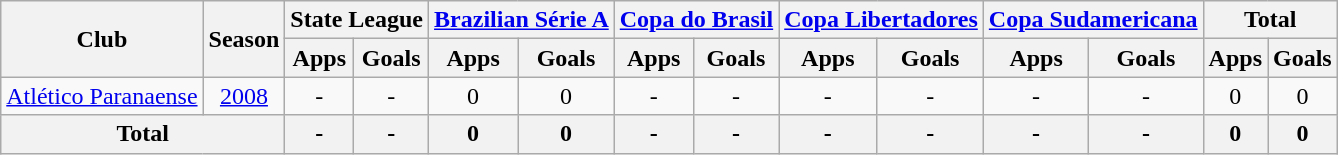<table class="wikitable" style="text-align: center;">
<tr>
<th rowspan="2">Club</th>
<th rowspan="2">Season</th>
<th colspan="2">State League</th>
<th colspan="2"><a href='#'>Brazilian Série A</a></th>
<th colspan="2"><a href='#'>Copa do Brasil</a></th>
<th colspan="2"><a href='#'>Copa Libertadores</a></th>
<th colspan="2"><a href='#'>Copa Sudamericana</a></th>
<th colspan="2">Total</th>
</tr>
<tr>
<th>Apps</th>
<th>Goals</th>
<th>Apps</th>
<th>Goals</th>
<th>Apps</th>
<th>Goals</th>
<th>Apps</th>
<th>Goals</th>
<th>Apps</th>
<th>Goals</th>
<th>Apps</th>
<th>Goals</th>
</tr>
<tr>
<td rowspan="1" valign="center"><a href='#'>Atlético Paranaense</a></td>
<td><a href='#'>2008</a></td>
<td>-</td>
<td>-</td>
<td>0</td>
<td>0</td>
<td>-</td>
<td>-</td>
<td>-</td>
<td>-</td>
<td>-</td>
<td>-</td>
<td>0</td>
<td>0</td>
</tr>
<tr>
<th colspan="2"><strong>Total</strong></th>
<th>-</th>
<th>-</th>
<th>0</th>
<th>0</th>
<th>-</th>
<th>-</th>
<th>-</th>
<th>-</th>
<th>-</th>
<th>-</th>
<th>0</th>
<th>0</th>
</tr>
</table>
